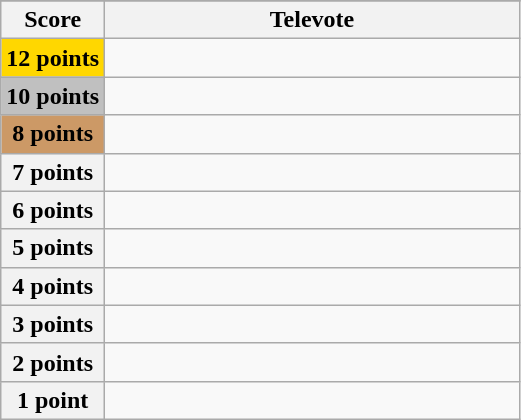<table class="wikitable">
<tr>
</tr>
<tr>
<th scope="col" width="20%">Score</th>
<th scope="col" width="80%">Televote</th>
</tr>
<tr>
<th scope="row" style="background:gold">12 points</th>
<td></td>
</tr>
<tr>
<th scope="row" style="background:silver">10 points</th>
<td></td>
</tr>
<tr>
<th scope="row" style="background:#CC9966">8 points</th>
<td></td>
</tr>
<tr>
<th scope="row">7 points</th>
<td></td>
</tr>
<tr>
<th scope="row">6 points</th>
<td></td>
</tr>
<tr>
<th scope="row">5 points</th>
<td></td>
</tr>
<tr>
<th scope="row">4 points</th>
<td></td>
</tr>
<tr>
<th scope="row">3 points</th>
<td></td>
</tr>
<tr>
<th scope="row">2 points</th>
<td></td>
</tr>
<tr>
<th scope="row">1 point</th>
<td></td>
</tr>
</table>
